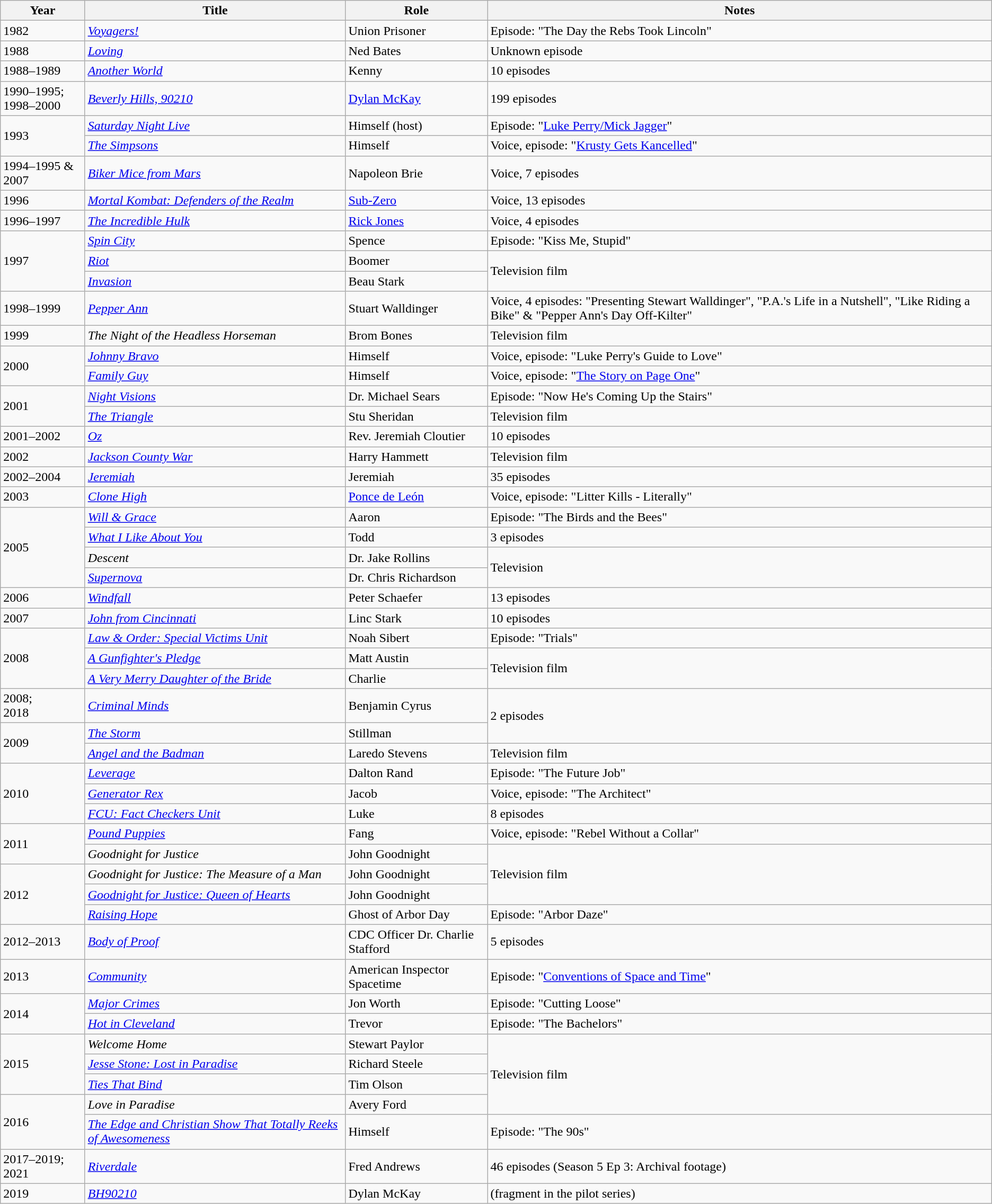<table class="wikitable sortable">
<tr>
<th>Year</th>
<th>Title</th>
<th>Role</th>
<th class="unsortable">Notes</th>
</tr>
<tr>
<td>1982</td>
<td><em><a href='#'>Voyagers!</a></em></td>
<td>Union Prisoner</td>
<td>Episode: "The Day the Rebs Took Lincoln"</td>
</tr>
<tr>
<td>1988</td>
<td><em><a href='#'>Loving</a></em></td>
<td>Ned Bates</td>
<td>Unknown episode</td>
</tr>
<tr>
<td>1988–1989</td>
<td><em><a href='#'>Another World</a></em></td>
<td>Kenny</td>
<td>10 episodes</td>
</tr>
<tr>
<td>1990–1995;<br>1998–2000</td>
<td><em><a href='#'>Beverly Hills, 90210</a></em></td>
<td><a href='#'>Dylan McKay</a></td>
<td>199 episodes</td>
</tr>
<tr>
<td rowspan=2>1993</td>
<td><em><a href='#'>Saturday Night Live</a></em></td>
<td>Himself (host)</td>
<td>Episode: "<a href='#'>Luke Perry/Mick Jagger</a>"</td>
</tr>
<tr>
<td><em><a href='#'>The Simpsons</a></em></td>
<td>Himself</td>
<td>Voice, episode: "<a href='#'>Krusty Gets Kancelled</a>"</td>
</tr>
<tr>
<td>1994–1995 & 2007</td>
<td><em><a href='#'>Biker Mice from Mars</a></em></td>
<td>Napoleon Brie</td>
<td>Voice, 7 episodes</td>
</tr>
<tr>
<td>1996</td>
<td><em><a href='#'>Mortal Kombat: Defenders of the Realm</a></em></td>
<td><a href='#'>Sub-Zero</a></td>
<td>Voice, 13 episodes</td>
</tr>
<tr>
<td>1996–1997</td>
<td><em><a href='#'>The Incredible Hulk</a></em></td>
<td><a href='#'>Rick Jones</a></td>
<td>Voice, 4 episodes</td>
</tr>
<tr>
<td rowspan=3>1997</td>
<td><em><a href='#'>Spin City</a></em></td>
<td>Spence</td>
<td>Episode: "Kiss Me, Stupid"</td>
</tr>
<tr>
<td><em><a href='#'>Riot</a></em></td>
<td>Boomer</td>
<td rowspan=2>Television film</td>
</tr>
<tr>
<td><em><a href='#'>Invasion</a></em></td>
<td>Beau Stark</td>
</tr>
<tr>
<td>1998–1999</td>
<td><em><a href='#'>Pepper Ann</a></em></td>
<td>Stuart Walldinger</td>
<td>Voice, 4 episodes: "Presenting Stewart Walldinger", "P.A.'s Life in a Nutshell", "Like Riding a Bike" & "Pepper Ann's Day Off-Kilter"</td>
</tr>
<tr>
<td>1999</td>
<td><em>The Night of the Headless Horseman</em></td>
<td>Brom Bones</td>
<td>Television film</td>
</tr>
<tr>
<td rowspan=2>2000</td>
<td><em><a href='#'>Johnny Bravo</a></em></td>
<td>Himself</td>
<td>Voice, episode: "Luke Perry's Guide to Love"</td>
</tr>
<tr>
<td><em><a href='#'>Family Guy</a></em></td>
<td>Himself</td>
<td>Voice, episode: "<a href='#'>The Story on Page One</a>"</td>
</tr>
<tr>
<td rowspan=2>2001</td>
<td><em><a href='#'>Night Visions</a></em></td>
<td>Dr. Michael Sears</td>
<td>Episode: "Now He's Coming Up the Stairs"</td>
</tr>
<tr>
<td><em><a href='#'>The Triangle</a></em></td>
<td>Stu Sheridan</td>
<td>Television film</td>
</tr>
<tr>
<td>2001–2002</td>
<td><em><a href='#'>Oz</a></em></td>
<td>Rev. Jeremiah Cloutier</td>
<td>10 episodes</td>
</tr>
<tr>
<td>2002</td>
<td><em><a href='#'>Jackson County War</a></em></td>
<td>Harry Hammett</td>
<td>Television film</td>
</tr>
<tr>
<td>2002–2004</td>
<td><em><a href='#'>Jeremiah</a></em></td>
<td>Jeremiah</td>
<td>35 episodes</td>
</tr>
<tr>
<td>2003</td>
<td><em><a href='#'>Clone High</a></em></td>
<td><a href='#'>Ponce de León</a></td>
<td>Voice, episode: "Litter Kills - Literally"</td>
</tr>
<tr>
<td rowspan=4>2005</td>
<td><em><a href='#'>Will & Grace</a></em></td>
<td>Aaron</td>
<td>Episode: "The Birds and the Bees"</td>
</tr>
<tr>
<td><em><a href='#'>What I Like About You</a></em></td>
<td>Todd</td>
<td>3 episodes</td>
</tr>
<tr>
<td><em>Descent</em></td>
<td>Dr. Jake Rollins</td>
<td rowspan=2>Television</td>
</tr>
<tr>
<td><em><a href='#'>Supernova</a></em></td>
<td>Dr. Chris Richardson</td>
</tr>
<tr>
<td>2006</td>
<td><em><a href='#'>Windfall</a></em></td>
<td>Peter Schaefer</td>
<td>13 episodes</td>
</tr>
<tr>
<td>2007</td>
<td><em><a href='#'>John from Cincinnati</a></em></td>
<td>Linc Stark</td>
<td>10 episodes</td>
</tr>
<tr>
<td rowspan=3>2008</td>
<td><em><a href='#'>Law & Order: Special Victims Unit</a></em></td>
<td>Noah Sibert</td>
<td>Episode: "Trials"</td>
</tr>
<tr>
<td><em><a href='#'>A Gunfighter's Pledge</a></em></td>
<td>Matt Austin</td>
<td rowspan=2>Television film</td>
</tr>
<tr>
<td><em><a href='#'>A Very Merry Daughter of the Bride</a></em></td>
<td>Charlie</td>
</tr>
<tr>
<td>2008;<br>2018</td>
<td><em><a href='#'>Criminal Minds</a></em></td>
<td>Benjamin Cyrus</td>
<td rowspan=2>2 episodes</td>
</tr>
<tr>
<td rowspan=2>2009</td>
<td><em><a href='#'>The Storm</a></em></td>
<td>Stillman</td>
</tr>
<tr>
<td><em><a href='#'>Angel and the Badman</a></em></td>
<td>Laredo Stevens</td>
<td>Television film</td>
</tr>
<tr>
<td rowspan=3>2010</td>
<td><em><a href='#'>Leverage</a></em></td>
<td>Dalton Rand</td>
<td>Episode: "The Future Job"</td>
</tr>
<tr>
<td><em><a href='#'>Generator Rex</a></em></td>
<td>Jacob</td>
<td>Voice, episode: "The Architect"</td>
</tr>
<tr>
<td><em><a href='#'>FCU: Fact Checkers Unit</a></em></td>
<td>Luke</td>
<td>8 episodes</td>
</tr>
<tr>
<td rowspan=2>2011</td>
<td><em><a href='#'>Pound Puppies</a></em></td>
<td>Fang</td>
<td>Voice, episode: "Rebel Without a Collar"</td>
</tr>
<tr>
<td><em>Goodnight for Justice</em></td>
<td>John Goodnight</td>
<td rowspan=3>Television film</td>
</tr>
<tr>
<td rowspan=3>2012</td>
<td><em>Goodnight for Justice: The Measure of a Man</em></td>
<td>John Goodnight</td>
</tr>
<tr>
<td><em><a href='#'>Goodnight for Justice: Queen of Hearts</a></em></td>
<td>John Goodnight</td>
</tr>
<tr>
<td><em><a href='#'>Raising Hope</a></em></td>
<td>Ghost of Arbor Day</td>
<td>Episode: "Arbor Daze"</td>
</tr>
<tr>
<td>2012–2013</td>
<td><em><a href='#'>Body of Proof</a></em></td>
<td>CDC Officer Dr. Charlie Stafford</td>
<td>5 episodes</td>
</tr>
<tr>
<td>2013</td>
<td><em><a href='#'>Community</a></em></td>
<td>American Inspector Spacetime</td>
<td>Episode: "<a href='#'>Conventions of Space and Time</a>"</td>
</tr>
<tr>
<td rowspan=2>2014</td>
<td><em><a href='#'>Major Crimes</a></em></td>
<td>Jon Worth</td>
<td>Episode: "Cutting Loose"</td>
</tr>
<tr>
<td><em><a href='#'>Hot in Cleveland</a></em></td>
<td>Trevor</td>
<td>Episode: "The Bachelors"</td>
</tr>
<tr>
<td rowspan=3>2015</td>
<td><em>Welcome Home</em></td>
<td>Stewart Paylor</td>
<td rowspan=4>Television film</td>
</tr>
<tr>
<td><em><a href='#'>Jesse Stone: Lost in Paradise</a></em></td>
<td>Richard Steele</td>
</tr>
<tr>
<td><em><a href='#'>Ties That Bind</a></em></td>
<td>Tim Olson</td>
</tr>
<tr>
<td rowspan=2>2016</td>
<td><em>Love in Paradise</em></td>
<td>Avery Ford</td>
</tr>
<tr>
<td><em><a href='#'>The Edge and Christian Show That Totally Reeks of Awesomeness</a></em></td>
<td>Himself</td>
<td>Episode: "The 90s"</td>
</tr>
<tr>
<td>2017–2019; 2021</td>
<td><em><a href='#'>Riverdale</a></em></td>
<td>Fred Andrews</td>
<td>46 episodes (Season 5 Ep 3: Archival footage)</td>
</tr>
<tr>
<td>2019</td>
<td><em><a href='#'>BH90210</a></em></td>
<td>Dylan McKay</td>
<td>(fragment in the pilot series)</td>
</tr>
</table>
